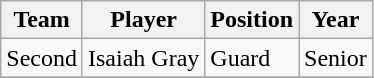<table class="wikitable" border="1">
<tr align=center>
<th style=>Team</th>
<th style=>Player</th>
<th style=>Position</th>
<th style=>Year</th>
</tr>
<tr>
<td>Second</td>
<td>Isaiah Gray</td>
<td>Guard</td>
<td>Senior</td>
</tr>
<tr>
</tr>
</table>
